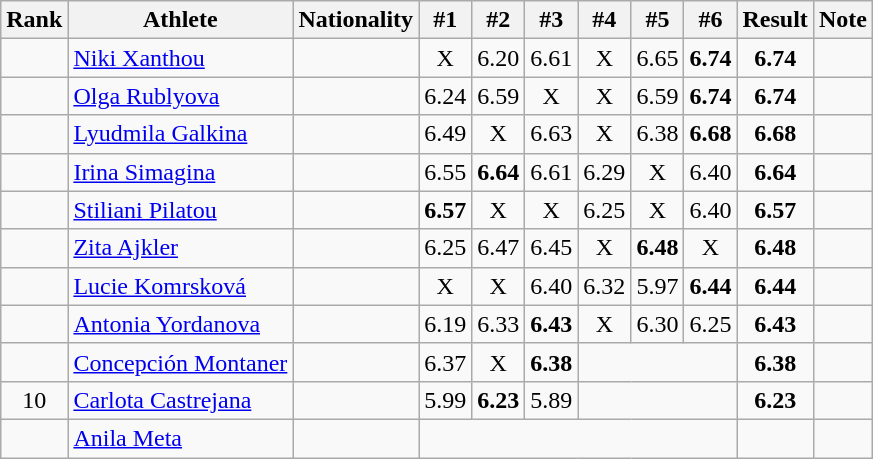<table class="wikitable sortable" style="text-align:center">
<tr>
<th>Rank</th>
<th>Athlete</th>
<th>Nationality</th>
<th>#1</th>
<th>#2</th>
<th>#3</th>
<th>#4</th>
<th>#5</th>
<th>#6</th>
<th>Result</th>
<th>Note</th>
</tr>
<tr>
<td></td>
<td align=left><a href='#'>Niki Xanthou</a></td>
<td align=left></td>
<td>X</td>
<td>6.20</td>
<td>6.61</td>
<td>X</td>
<td>6.65</td>
<td><strong>6.74</strong></td>
<td><strong>6.74</strong></td>
<td></td>
</tr>
<tr>
<td></td>
<td align=left><a href='#'>Olga Rublyova</a></td>
<td align=left></td>
<td>6.24</td>
<td>6.59</td>
<td>X</td>
<td>X</td>
<td>6.59</td>
<td><strong>6.74</strong></td>
<td><strong>6.74</strong></td>
<td></td>
</tr>
<tr>
<td></td>
<td align=left><a href='#'>Lyudmila Galkina</a></td>
<td align=left></td>
<td>6.49</td>
<td>X</td>
<td>6.63</td>
<td>X</td>
<td>6.38</td>
<td><strong>6.68</strong></td>
<td><strong>6.68</strong></td>
<td></td>
</tr>
<tr>
<td></td>
<td align=left><a href='#'>Irina Simagina</a></td>
<td align=left></td>
<td>6.55</td>
<td><strong>6.64</strong></td>
<td>6.61</td>
<td>6.29</td>
<td>X</td>
<td>6.40</td>
<td><strong>6.64</strong></td>
<td></td>
</tr>
<tr>
<td></td>
<td align=left><a href='#'>Stiliani Pilatou</a></td>
<td align=left></td>
<td><strong>6.57</strong></td>
<td>X</td>
<td>X</td>
<td>6.25</td>
<td>X</td>
<td>6.40</td>
<td><strong>6.57</strong></td>
<td></td>
</tr>
<tr>
<td></td>
<td align=left><a href='#'>Zita Ajkler</a></td>
<td align=left></td>
<td>6.25</td>
<td>6.47</td>
<td>6.45</td>
<td>X</td>
<td><strong>6.48</strong></td>
<td>X</td>
<td><strong>6.48</strong></td>
<td></td>
</tr>
<tr>
<td></td>
<td align=left><a href='#'>Lucie Komrsková</a></td>
<td align=left></td>
<td>X</td>
<td>X</td>
<td>6.40</td>
<td>6.32</td>
<td>5.97</td>
<td><strong>6.44</strong></td>
<td><strong>6.44</strong></td>
<td></td>
</tr>
<tr>
<td></td>
<td align=left><a href='#'>Antonia Yordanova</a></td>
<td align=left></td>
<td>6.19</td>
<td>6.33</td>
<td><strong>6.43</strong></td>
<td>X</td>
<td>6.30</td>
<td>6.25</td>
<td><strong>6.43</strong></td>
<td></td>
</tr>
<tr>
<td></td>
<td align=left><a href='#'>Concepción Montaner</a></td>
<td align=left></td>
<td>6.37</td>
<td>X</td>
<td><strong>6.38</strong></td>
<td colspan=3></td>
<td><strong>6.38</strong></td>
<td></td>
</tr>
<tr>
<td>10</td>
<td align=left><a href='#'>Carlota Castrejana</a></td>
<td align=left></td>
<td>5.99</td>
<td><strong>6.23</strong></td>
<td>5.89</td>
<td colspan=3></td>
<td><strong>6.23</strong></td>
<td></td>
</tr>
<tr>
<td></td>
<td align=left><a href='#'>Anila Meta</a></td>
<td align=left></td>
<td colspan=6></td>
<td><strong></strong></td>
<td></td>
</tr>
</table>
